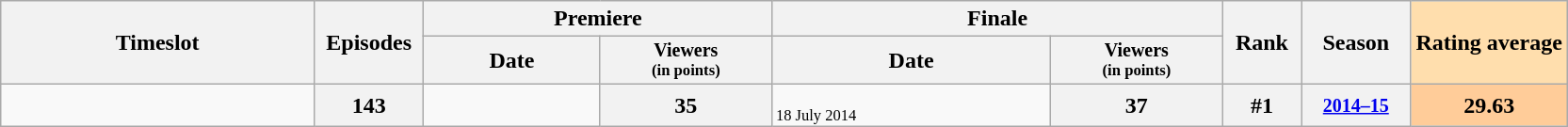<table class="wikitable">
<tr>
<th style="width:20%;" rowspan=2>Timeslot</th>
<th style="width:07%;" rowspan=2>Episodes</th>
<th colspan=2>Premiere</th>
<th colspan=2>Finale</th>
<th style="width:05%;" rowspan=2>Rank</th>
<th style="width:07%;" rowspan=2>Season</th>
<th style="width:10%; background:#ffdead;" rowspan="2">Rating average</th>
</tr>
<tr>
<th>Date</th>
<th span style="width:11%; font-size:smaller; line-height:100%;">Viewers<br><small>(in points)</small></th>
<th>Date</th>
<th span style="width:11%; font-size:smaller; line-height:100%;">Viewers<br><small>(in points)</small></th>
</tr>
<tr>
<td></td>
<th>143</th>
<td style="font-size:11px;line-height:110%"></td>
<th>35</th>
<td style="font-size:11px;line-height:110%"><br>18 July 2014</td>
<th>37</th>
<th>#1</th>
<th style="font-size:smaller"><a href='#'>2014–15</a></th>
<th style="background:#fc9;">29.63</th>
</tr>
</table>
